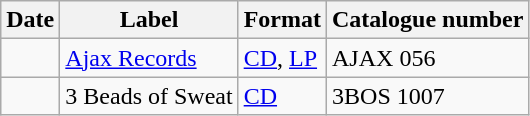<table class="wikitable">
<tr>
<th>Date</th>
<th>Label</th>
<th>Format</th>
<th>Catalogue number</th>
</tr>
<tr>
<td></td>
<td><a href='#'>Ajax Records</a></td>
<td><a href='#'>CD</a>, <a href='#'>LP</a></td>
<td>AJAX 056</td>
</tr>
<tr>
<td></td>
<td>3 Beads of Sweat</td>
<td><a href='#'>CD</a></td>
<td>3BOS 1007</td>
</tr>
</table>
